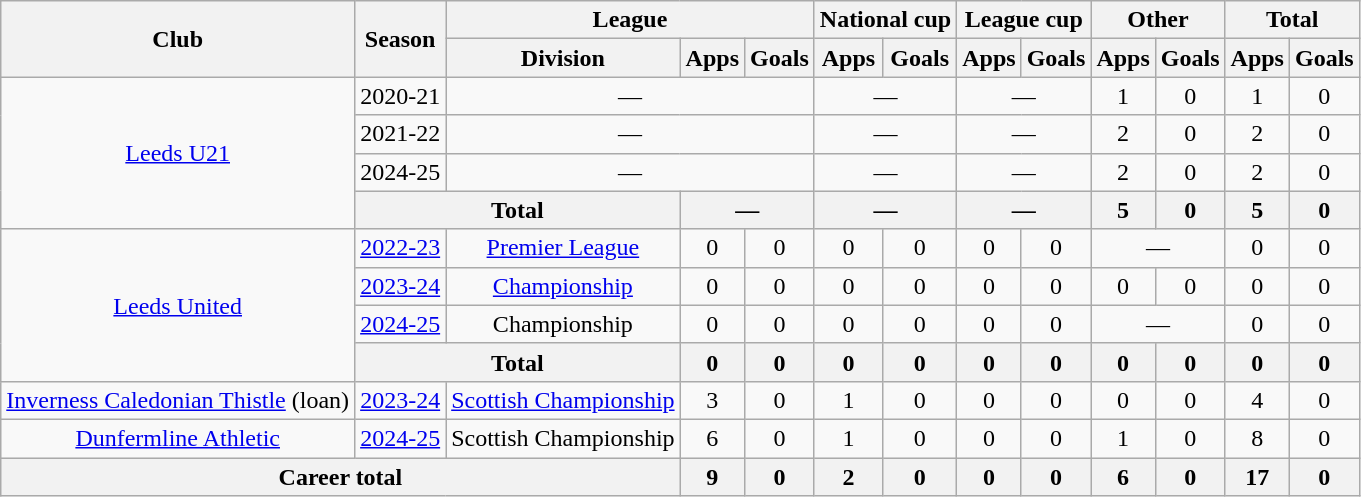<table class="wikitable" style="text-align: center">
<tr>
<th rowspan="2">Club</th>
<th rowspan="2">Season</th>
<th colspan="3">League</th>
<th colspan="2">National cup</th>
<th colspan="2">League cup</th>
<th colspan="2">Other</th>
<th colspan="2">Total</th>
</tr>
<tr>
<th>Division</th>
<th>Apps</th>
<th>Goals</th>
<th>Apps</th>
<th>Goals</th>
<th>Apps</th>
<th>Goals</th>
<th>Apps</th>
<th>Goals</th>
<th>Apps</th>
<th>Goals</th>
</tr>
<tr>
<td rowspan="4"><a href='#'>Leeds U21</a></td>
<td>2020-21</td>
<td colspan="3">—</td>
<td colspan="2">—</td>
<td colspan="2">—</td>
<td>1</td>
<td>0</td>
<td>1</td>
<td>0</td>
</tr>
<tr>
<td>2021-22</td>
<td colspan="3">—</td>
<td colspan="2">—</td>
<td colspan="2">—</td>
<td>2</td>
<td>0</td>
<td>2</td>
<td>0</td>
</tr>
<tr>
<td>2024-25</td>
<td colspan="3">—</td>
<td colspan="2">—</td>
<td colspan="2">—</td>
<td>2</td>
<td>0</td>
<td>2</td>
<td>0</td>
</tr>
<tr>
<th colspan="2">Total</th>
<th colspan="2">—</th>
<th colspan="2">—</th>
<th colspan="2">—</th>
<th>5</th>
<th>0</th>
<th>5</th>
<th>0</th>
</tr>
<tr>
<td rowspan="4"><a href='#'>Leeds United</a></td>
<td><a href='#'>2022-23</a></td>
<td><a href='#'>Premier League</a></td>
<td>0</td>
<td>0</td>
<td>0</td>
<td>0</td>
<td>0</td>
<td>0</td>
<td colspan="2">—</td>
<td>0</td>
<td>0</td>
</tr>
<tr>
<td><a href='#'>2023-24</a></td>
<td><a href='#'>Championship</a></td>
<td>0</td>
<td>0</td>
<td>0</td>
<td>0</td>
<td>0</td>
<td>0</td>
<td>0</td>
<td>0</td>
<td>0</td>
<td>0</td>
</tr>
<tr>
<td><a href='#'>2024-25</a></td>
<td>Championship</td>
<td>0</td>
<td>0</td>
<td>0</td>
<td>0</td>
<td>0</td>
<td>0</td>
<td colspan="2">—</td>
<td>0</td>
<td>0</td>
</tr>
<tr>
<th colspan="2">Total</th>
<th>0</th>
<th>0</th>
<th>0</th>
<th>0</th>
<th>0</th>
<th>0</th>
<th>0</th>
<th>0</th>
<th>0</th>
<th>0</th>
</tr>
<tr>
<td><a href='#'>Inverness Caledonian Thistle</a> (loan)</td>
<td><a href='#'>2023-24</a></td>
<td><a href='#'>Scottish Championship</a></td>
<td>3</td>
<td>0</td>
<td>1</td>
<td>0</td>
<td>0</td>
<td>0</td>
<td>0</td>
<td>0</td>
<td>4</td>
<td>0</td>
</tr>
<tr>
<td><a href='#'>Dunfermline Athletic</a></td>
<td><a href='#'>2024-25</a></td>
<td>Scottish Championship</td>
<td>6</td>
<td>0</td>
<td>1</td>
<td>0</td>
<td>0</td>
<td>0</td>
<td>1</td>
<td>0</td>
<td>8</td>
<td>0</td>
</tr>
<tr>
<th colspan="3">Career total</th>
<th>9</th>
<th>0</th>
<th>2</th>
<th>0</th>
<th>0</th>
<th>0</th>
<th>6</th>
<th>0</th>
<th>17</th>
<th>0</th>
</tr>
</table>
